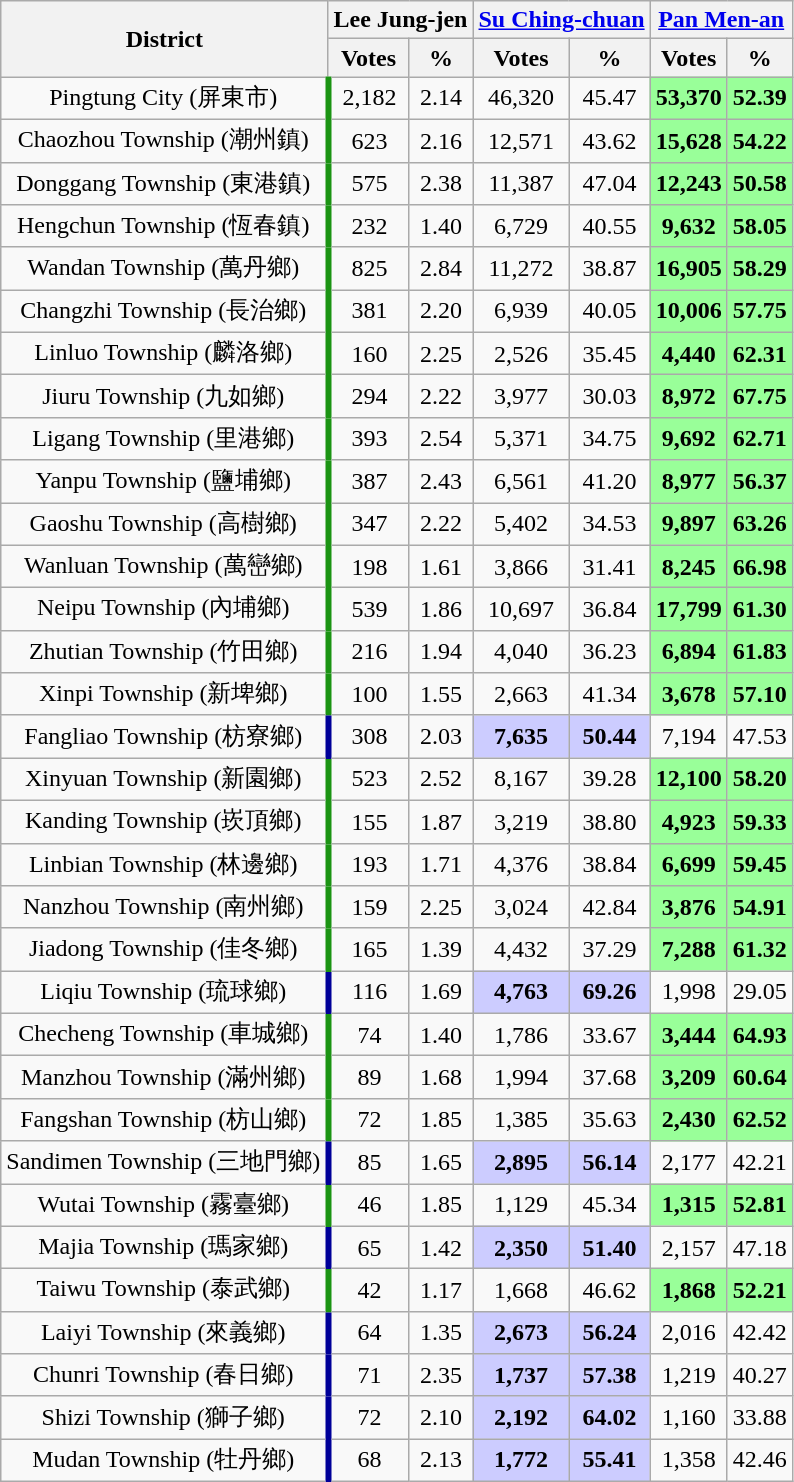<table class="wikitable collapsible sortable" style="text-align:center">
<tr>
<th rowspan=2;">District</th>
<th colspan=2; border-bottom:4px solid #000000;"> Lee Jung-jen</th>
<th colspan=2; border-bottom:4px solid #000099;"> <a href='#'>Su Ching-chuan</a></th>
<th colspan=2; border-bottom:4px solid #1B9431;"> <a href='#'>Pan Men-an</a></th>
</tr>
<tr>
<th>Votes</th>
<th>%</th>
<th>Votes</th>
<th>%</th>
<th>Votes</th>
<th>%</th>
</tr>
<tr>
<td style="border-right:4px solid #1B9413;">Pingtung City (屏東市)</td>
<td>2,182</td>
<td>2.14</td>
<td>46,320</td>
<td>45.47</td>
<td style="background-color:#99FF99;"><strong>53,370</strong></td>
<td style="background-color:#99FF99;"><strong>52.39</strong></td>
</tr>
<tr>
<td style="border-right:4px solid #1B9413;">Chaozhou Township (潮州鎮)</td>
<td>623</td>
<td>2.16</td>
<td>12,571</td>
<td>43.62</td>
<td style="background-color:#99FF99;"><strong>15,628</strong></td>
<td style="background-color:#99FF99;"><strong>54.22</strong></td>
</tr>
<tr>
<td style="border-right:4px solid #1B9413;">Donggang Township (東港鎮)</td>
<td>575</td>
<td>2.38</td>
<td>11,387</td>
<td>47.04</td>
<td style="background-color:#99FF99;"><strong>12,243</strong></td>
<td style="background-color:#99FF99;"><strong>50.58</strong></td>
</tr>
<tr>
<td style="border-right:4px solid #1B9413;">Hengchun Township (恆春鎮)</td>
<td>232</td>
<td>1.40</td>
<td>6,729</td>
<td>40.55</td>
<td style="background-color:#99FF99;"><strong>9,632</strong></td>
<td style="background-color:#99FF99;"><strong>58.05</strong></td>
</tr>
<tr>
<td style="border-right:4px solid #1B9413;">Wandan Township (萬丹鄉)</td>
<td>825</td>
<td>2.84</td>
<td>11,272</td>
<td>38.87</td>
<td style="background-color:#99FF99;"><strong>16,905</strong></td>
<td style="background-color:#99FF99;"><strong>58.29</strong></td>
</tr>
<tr>
<td style="border-right:4px solid #1B9413;">Changzhi Township (長治鄉)</td>
<td>381</td>
<td>2.20</td>
<td>6,939</td>
<td>40.05</td>
<td style="background-color:#99FF99;"><strong>10,006</strong></td>
<td style="background-color:#99FF99;"><strong>57.75</strong></td>
</tr>
<tr>
<td style="border-right:4px solid #1B9413;">Linluo Township (麟洛鄉)</td>
<td>160</td>
<td>2.25</td>
<td>2,526</td>
<td>35.45</td>
<td style="background-color:#99FF99;"><strong>4,440</strong></td>
<td style="background-color:#99FF99;"><strong>62.31</strong></td>
</tr>
<tr>
<td style="border-right:4px solid #1B9413;">Jiuru Township (九如鄉)</td>
<td>294</td>
<td>2.22</td>
<td>3,977</td>
<td>30.03</td>
<td style="background-color:#99FF99;"><strong>8,972</strong></td>
<td style="background-color:#99FF99;"><strong>67.75</strong></td>
</tr>
<tr>
<td style="border-right:4px solid #1B9413;">Ligang Township (里港鄉)</td>
<td>393</td>
<td>2.54</td>
<td>5,371</td>
<td>34.75</td>
<td style="background-color:#99FF99;"><strong>9,692</strong></td>
<td style="background-color:#99FF99;"><strong>62.71</strong></td>
</tr>
<tr>
<td style="border-right:4px solid #1B9413;">Yanpu Township (鹽埔鄉)</td>
<td>387</td>
<td>2.43</td>
<td>6,561</td>
<td>41.20</td>
<td style="background-color:#99FF99;"><strong>8,977</strong></td>
<td style="background-color:#99FF99;"><strong>56.37</strong></td>
</tr>
<tr>
<td style="border-right:4px solid #1B9413;">Gaoshu Township (高樹鄉)</td>
<td>347</td>
<td>2.22</td>
<td>5,402</td>
<td>34.53</td>
<td style="background-color:#99FF99;"><strong>9,897</strong></td>
<td style="background-color:#99FF99;"><strong>63.26</strong></td>
</tr>
<tr>
<td style="border-right:4px solid #1B9413;">Wanluan Township (萬巒鄉)</td>
<td>198</td>
<td>1.61</td>
<td>3,866</td>
<td>31.41</td>
<td style="background-color:#99FF99;"><strong>8,245</strong></td>
<td style="background-color:#99FF99;"><strong>66.98</strong></td>
</tr>
<tr>
<td style="border-right:4px solid #1B9413;">Neipu Township (內埔鄉)</td>
<td>539</td>
<td>1.86</td>
<td>10,697</td>
<td>36.84</td>
<td style="background-color:#99FF99;"><strong>17,799</strong></td>
<td style="background-color:#99FF99;"><strong>61.30</strong></td>
</tr>
<tr>
<td style="border-right:4px solid #1B9413;">Zhutian Township (竹田鄉)</td>
<td>216</td>
<td>1.94</td>
<td>4,040</td>
<td>36.23</td>
<td style="background-color:#99FF99;"><strong>6,894</strong></td>
<td style="background-color:#99FF99;"><strong>61.83</strong></td>
</tr>
<tr>
<td style="border-right:4px solid #1B9413;">Xinpi Township (新埤鄉)</td>
<td>100</td>
<td>1.55</td>
<td>2,663</td>
<td>41.34</td>
<td style="background-color:#99FF99;"><strong>3,678</strong></td>
<td style="background-color:#99FF99;"><strong>57.10</strong></td>
</tr>
<tr>
<td style="border-right:4px solid #000099;">Fangliao Township (枋寮鄉)</td>
<td>308</td>
<td>2.03</td>
<td style="background-color:#CCCCFF;"><strong>7,635</strong></td>
<td style="background-color:#CCCCFF;"><strong>50.44</strong></td>
<td>7,194</td>
<td>47.53</td>
</tr>
<tr>
<td style="border-right:4px solid #1B9413;">Xinyuan Township (新園鄉)</td>
<td>523</td>
<td>2.52</td>
<td>8,167</td>
<td>39.28</td>
<td style="background-color:#99FF99;"><strong>12,100</strong></td>
<td style="background-color:#99FF99;"><strong>58.20</strong></td>
</tr>
<tr>
<td style="border-right:4px solid #1B9413;">Kanding Township (崁頂鄉)</td>
<td>155</td>
<td>1.87</td>
<td>3,219</td>
<td>38.80</td>
<td style="background-color:#99FF99;"><strong>4,923</strong></td>
<td style="background-color:#99FF99;"><strong>59.33</strong></td>
</tr>
<tr>
<td style="border-right:4px solid #1B9413;">Linbian Township (林邊鄉)</td>
<td>193</td>
<td>1.71</td>
<td>4,376</td>
<td>38.84</td>
<td style="background-color:#99FF99;"><strong>6,699</strong></td>
<td style="background-color:#99FF99;"><strong>59.45</strong></td>
</tr>
<tr>
<td style="border-right:4px solid #1B9413;">Nanzhou Township (南州鄉)</td>
<td>159</td>
<td>2.25</td>
<td>3,024</td>
<td>42.84</td>
<td style="background-color:#99FF99;"><strong>3,876</strong></td>
<td style="background-color:#99FF99;"><strong>54.91</strong></td>
</tr>
<tr>
<td style="border-right:4px solid #1B9413;">Jiadong Township (佳冬鄉)</td>
<td>165</td>
<td>1.39</td>
<td>4,432</td>
<td>37.29</td>
<td style="background-color:#99FF99;"><strong>7,288</strong></td>
<td style="background-color:#99FF99;"><strong>61.32</strong></td>
</tr>
<tr>
<td style="border-right:4px solid #000099;">Liqiu Township (琉球鄉)</td>
<td>116</td>
<td>1.69</td>
<td style="background-color:#CCCCFF;"><strong>4,763</strong></td>
<td style="background-color:#CCCCFF;"><strong>69.26</strong></td>
<td>1,998</td>
<td>29.05</td>
</tr>
<tr>
<td style="border-right:4px solid #1B9413;">Checheng Township (車城鄉)</td>
<td>74</td>
<td>1.40</td>
<td>1,786</td>
<td>33.67</td>
<td style="background-color:#99FF99;"><strong>3,444</strong></td>
<td style="background-color:#99FF99;"><strong>64.93</strong></td>
</tr>
<tr>
<td style="border-right:4px solid #1B9413;">Manzhou Township (滿州鄉)</td>
<td>89</td>
<td>1.68</td>
<td>1,994</td>
<td>37.68</td>
<td style="background-color:#99FF99;"><strong>3,209</strong></td>
<td style="background-color:#99FF99;"><strong>60.64</strong></td>
</tr>
<tr>
<td style="border-right:4px solid #1B9413;">Fangshan Township (枋山鄉)</td>
<td>72</td>
<td>1.85</td>
<td>1,385</td>
<td>35.63</td>
<td style="background-color:#99FF99;"><strong>2,430</strong></td>
<td style="background-color:#99FF99;"><strong>62.52</strong></td>
</tr>
<tr>
<td style="border-right:4px solid #000099;">Sandimen Township (三地門鄉)</td>
<td>85</td>
<td>1.65</td>
<td style="background-color:#CCCCFF;"><strong>2,895</strong></td>
<td style="background-color:#CCCCFF;"><strong>56.14</strong></td>
<td>2,177</td>
<td>42.21</td>
</tr>
<tr>
<td style="border-right:4px solid #1B9413;">Wutai Township (霧臺鄉)</td>
<td>46</td>
<td>1.85</td>
<td>1,129</td>
<td>45.34</td>
<td style="background-color:#99FF99;"><strong>1,315</strong></td>
<td style="background-color:#99FF99;"><strong>52.81</strong></td>
</tr>
<tr>
<td style="border-right:4px solid #000099;">Majia Township (瑪家鄉)</td>
<td>65</td>
<td>1.42</td>
<td style="background-color:#CCCCFF;"><strong>2,350</strong></td>
<td style="background-color:#CCCCFF;"><strong>51.40</strong></td>
<td>2,157</td>
<td>47.18</td>
</tr>
<tr>
<td style="border-right:4px solid #1B9413;">Taiwu Township (泰武鄉)</td>
<td>42</td>
<td>1.17</td>
<td>1,668</td>
<td>46.62</td>
<td style="background-color:#99FF99;"><strong>1,868</strong></td>
<td style="background-color:#99FF99;"><strong>52.21</strong></td>
</tr>
<tr>
<td style="border-right:4px solid #000099;">Laiyi Township (來義鄉)</td>
<td>64</td>
<td>1.35</td>
<td style="background-color:#CCCCFF;"><strong>2,673</strong></td>
<td style="background-color:#CCCCFF;"><strong>56.24</strong></td>
<td>2,016</td>
<td>42.42</td>
</tr>
<tr>
<td style="border-right:4px solid #000099;">Chunri Township (春日鄉)</td>
<td>71</td>
<td>2.35</td>
<td style="background-color:#CCCCFF;"><strong>1,737</strong></td>
<td style="background-color:#CCCCFF;"><strong>57.38</strong></td>
<td>1,219</td>
<td>40.27</td>
</tr>
<tr>
<td style="border-right:4px solid #000099;">Shizi Township (獅子鄉)</td>
<td>72</td>
<td>2.10</td>
<td style="background-color:#CCCCFF;"><strong>2,192</strong></td>
<td style="background-color:#CCCCFF;"><strong>64.02</strong></td>
<td>1,160</td>
<td>33.88</td>
</tr>
<tr>
<td style="border-right:4px solid #000099;">Mudan Township (牡丹鄉)</td>
<td>68</td>
<td>2.13</td>
<td style="background-color:#CCCCFF;"><strong>1,772</strong></td>
<td style="background-color:#CCCCFF;"><strong>55.41</strong></td>
<td>1,358</td>
<td>42.46</td>
</tr>
</table>
